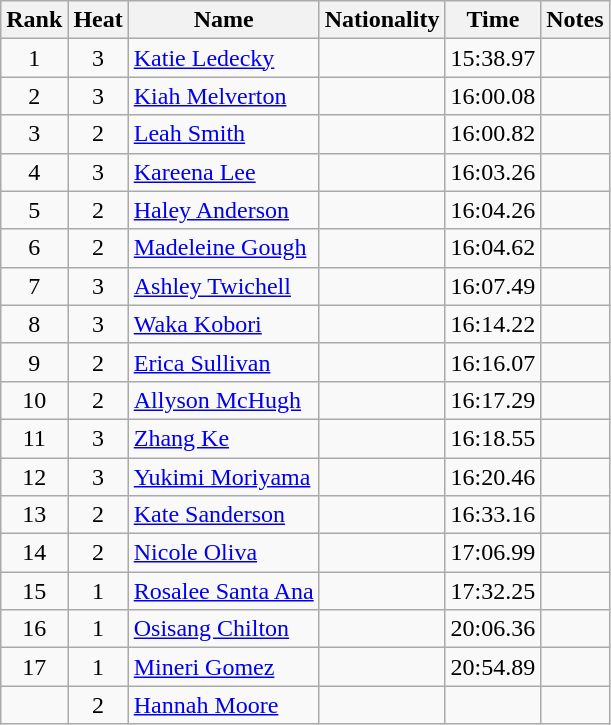<table class="wikitable sortable" style="text-align:center">
<tr>
<th>Rank</th>
<th>Heat</th>
<th>Name</th>
<th>Nationality</th>
<th>Time</th>
<th>Notes</th>
</tr>
<tr>
<td>1</td>
<td>3</td>
<td align=left><a href='#'>Katie Ledecky</a></td>
<td align=left></td>
<td>15:38.97</td>
<td></td>
</tr>
<tr>
<td>2</td>
<td>3</td>
<td align=left><a href='#'>Kiah Melverton</a></td>
<td align=left></td>
<td>16:00.08</td>
<td></td>
</tr>
<tr>
<td>3</td>
<td>2</td>
<td align=left><a href='#'>Leah Smith</a></td>
<td align=left></td>
<td>16:00.82</td>
<td></td>
</tr>
<tr>
<td>4</td>
<td>3</td>
<td align=left><a href='#'>Kareena Lee</a></td>
<td align=left></td>
<td>16:03.26</td>
<td></td>
</tr>
<tr>
<td>5</td>
<td>2</td>
<td align=left><a href='#'>Haley Anderson</a></td>
<td align=left></td>
<td>16:04.26</td>
<td></td>
</tr>
<tr>
<td>6</td>
<td>2</td>
<td align=left><a href='#'>Madeleine Gough</a></td>
<td align=left></td>
<td>16:04.62</td>
<td></td>
</tr>
<tr>
<td>7</td>
<td>3</td>
<td align=left><a href='#'>Ashley Twichell</a></td>
<td align=left></td>
<td>16:07.49</td>
<td></td>
</tr>
<tr>
<td>8</td>
<td>3</td>
<td align=left><a href='#'>Waka Kobori</a></td>
<td align=left></td>
<td>16:14.22</td>
<td></td>
</tr>
<tr>
<td>9</td>
<td>2</td>
<td align=left><a href='#'>Erica Sullivan</a></td>
<td align=left></td>
<td>16:16.07</td>
<td></td>
</tr>
<tr>
<td>10</td>
<td>2</td>
<td align=left><a href='#'>Allyson McHugh</a></td>
<td align=left></td>
<td>16:17.29</td>
<td></td>
</tr>
<tr>
<td>11</td>
<td>3</td>
<td align=left><a href='#'>Zhang Ke</a></td>
<td align=left></td>
<td>16:18.55</td>
<td></td>
</tr>
<tr>
<td>12</td>
<td>3</td>
<td align=left><a href='#'>Yukimi Moriyama</a></td>
<td align=left></td>
<td>16:20.46</td>
<td></td>
</tr>
<tr>
<td>13</td>
<td>2</td>
<td align=left><a href='#'>Kate Sanderson</a></td>
<td align=left></td>
<td>16:33.16</td>
<td></td>
</tr>
<tr>
<td>14</td>
<td>2</td>
<td align=left><a href='#'>Nicole Oliva</a></td>
<td align=left></td>
<td>17:06.99</td>
<td></td>
</tr>
<tr>
<td>15</td>
<td>1</td>
<td align=left><a href='#'>Rosalee Santa Ana</a></td>
<td align=left></td>
<td>17:32.25</td>
<td></td>
</tr>
<tr>
<td>16</td>
<td>1</td>
<td align=left><a href='#'>Osisang Chilton</a></td>
<td align=left></td>
<td>20:06.36</td>
<td></td>
</tr>
<tr>
<td>17</td>
<td>1</td>
<td align=left><a href='#'>Mineri Gomez</a></td>
<td align=left></td>
<td>20:54.89</td>
<td></td>
</tr>
<tr>
<td></td>
<td>2</td>
<td align=left><a href='#'>Hannah Moore</a></td>
<td align=left></td>
<td></td>
<td></td>
</tr>
</table>
